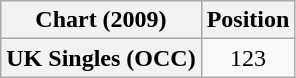<table class="wikitable plainrowheaders" style="text-align:center">
<tr>
<th>Chart (2009)</th>
<th>Position</th>
</tr>
<tr>
<th scope="row">UK Singles (OCC)</th>
<td>123</td>
</tr>
</table>
